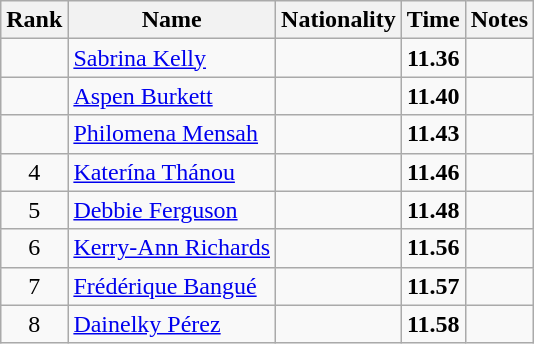<table class="wikitable sortable" style="text-align:center">
<tr>
<th>Rank</th>
<th>Name</th>
<th>Nationality</th>
<th>Time</th>
<th>Notes</th>
</tr>
<tr>
<td></td>
<td align=left><a href='#'>Sabrina Kelly</a></td>
<td align=left></td>
<td><strong>11.36</strong></td>
<td></td>
</tr>
<tr>
<td></td>
<td align=left><a href='#'>Aspen Burkett</a></td>
<td align=left></td>
<td><strong>11.40</strong></td>
<td></td>
</tr>
<tr>
<td></td>
<td align=left><a href='#'>Philomena Mensah</a></td>
<td align=left></td>
<td><strong>11.43</strong></td>
<td></td>
</tr>
<tr>
<td>4</td>
<td align=left><a href='#'>Katerína Thánou</a></td>
<td align=left></td>
<td><strong>11.46</strong></td>
<td></td>
</tr>
<tr>
<td>5</td>
<td align=left><a href='#'>Debbie Ferguson</a></td>
<td align=left></td>
<td><strong>11.48</strong></td>
<td></td>
</tr>
<tr>
<td>6</td>
<td align=left><a href='#'>Kerry-Ann Richards</a></td>
<td align=left></td>
<td><strong>11.56</strong></td>
<td></td>
</tr>
<tr>
<td>7</td>
<td align=left><a href='#'>Frédérique Bangué</a></td>
<td align=left></td>
<td><strong>11.57</strong></td>
<td></td>
</tr>
<tr>
<td>8</td>
<td align=left><a href='#'>Dainelky Pérez</a></td>
<td align=left></td>
<td><strong>11.58</strong></td>
<td></td>
</tr>
</table>
